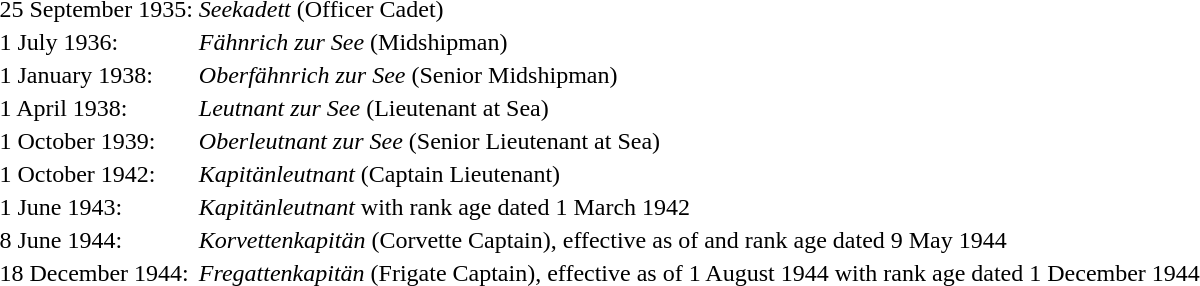<table style="background: transparent;">
<tr>
<td>25 September 1935:</td>
<td><em>Seekadett</em> (Officer Cadet)</td>
</tr>
<tr>
<td>1 July 1936:</td>
<td><em>Fähnrich zur See</em> (Midshipman)</td>
</tr>
<tr>
<td>1 January 1938:</td>
<td><em>Oberfähnrich zur See</em> (Senior Midshipman)</td>
</tr>
<tr>
<td>1 April 1938:</td>
<td><em>Leutnant zur See</em> (Lieutenant at Sea)</td>
</tr>
<tr>
<td>1 October 1939:</td>
<td><em>Oberleutnant zur See</em> (Senior Lieutenant at Sea)</td>
</tr>
<tr>
<td>1 October 1942:</td>
<td><em>Kapitänleutnant</em> (Captain Lieutenant)</td>
</tr>
<tr>
<td>1 June 1943:</td>
<td><em>Kapitänleutnant</em> with rank age dated 1 March 1942</td>
</tr>
<tr>
<td>8 June 1944:</td>
<td><em>Korvettenkapitän</em> (Corvette Captain), effective as of and rank age dated 9 May 1944</td>
</tr>
<tr>
<td>18 December 1944:</td>
<td><em>Fregattenkapitän</em> (Frigate Captain), effective as of 1 August 1944 with rank age dated 1 December 1944</td>
</tr>
</table>
